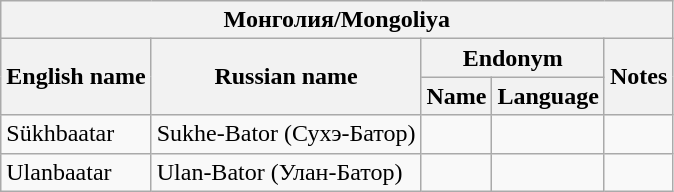<table class="wikitable sortable">
<tr>
<th colspan="5"> Монголия/Mongoliya</th>
</tr>
<tr>
<th rowspan="2">English name</th>
<th rowspan="2">Russian name</th>
<th colspan="2">Endonym</th>
<th rowspan="2">Notes</th>
</tr>
<tr>
<th>Name</th>
<th>Language</th>
</tr>
<tr>
<td>Sükhbaatar</td>
<td>Sukhe-Bator (Сухэ-Батор)</td>
<td></td>
<td></td>
<td></td>
</tr>
<tr>
<td>Ulanbaatar</td>
<td>Ulan-Bator (Улан-Батор)</td>
<td></td>
<td></td>
<td></td>
</tr>
</table>
